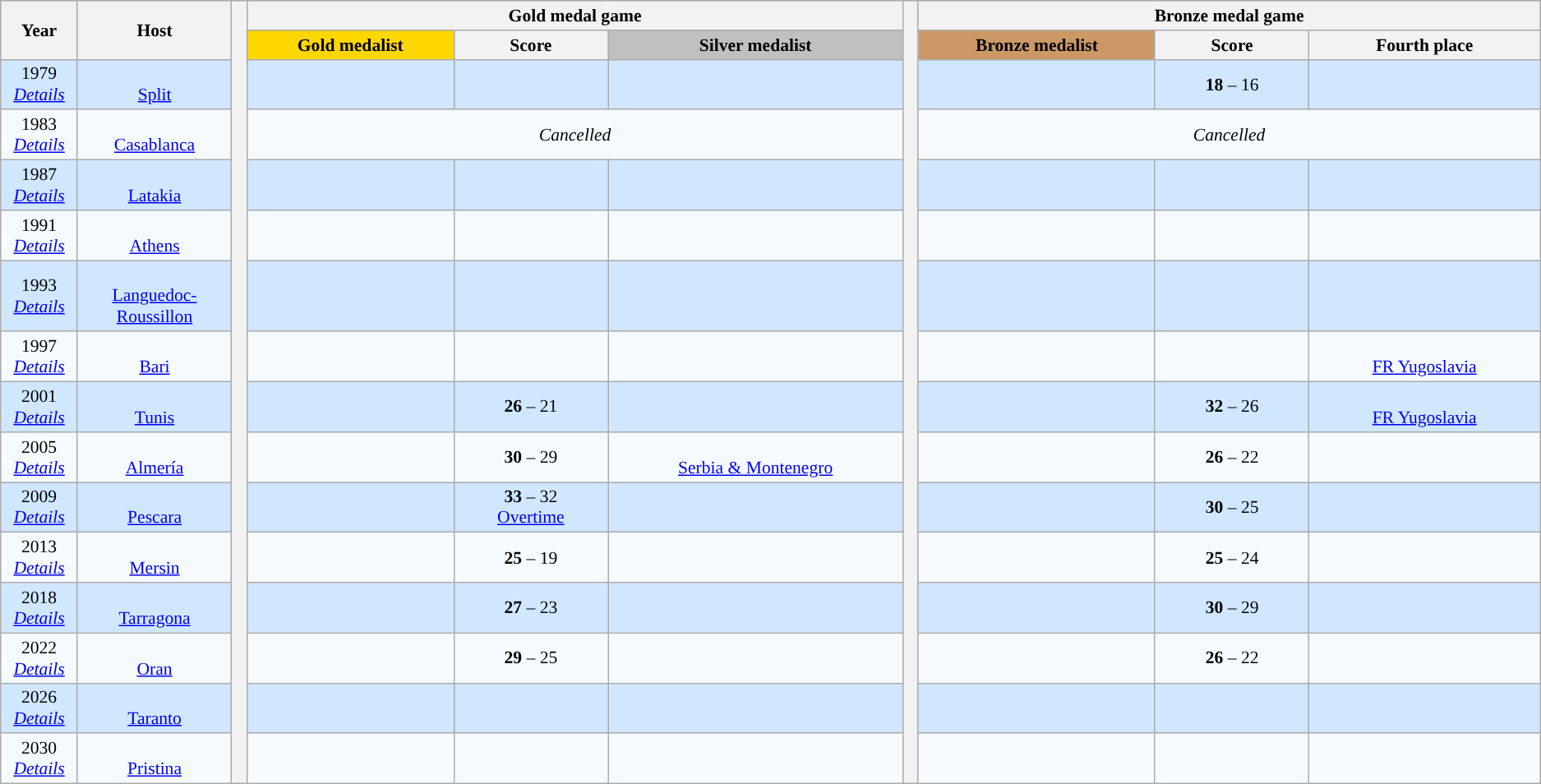<table class=wikitable style="text-align:center; font-size:90%;">
<tr bgcolor=#C1D8FF>
<th rowspan=2 width=5%>Year</th>
<th rowspan=2 width=10%>Host</th>
<th width=1% rowspan=16 bgcolor=ffffff></th>
<th colspan=3>Gold medal game</th>
<th width=1% rowspan=16 bgcolor=ffffff></th>
<th colspan=3>Bronze medal game</th>
</tr>
<tr bgcolor=#EFEFEF>
<th style="background:gold; width=15%"> Gold medalist</th>
<th width=10%>Score</th>
<th style="background:silver; width=15%"> Silver medalist</th>
<th style="background:#cc9966; width=15%"> Bronze medalist</th>
<th width=10%>Score</th>
<th width=15%>Fourth place</th>
</tr>
<tr bgcolor=#D0E7FF>
<td>1979<br><em><a href='#'>Details</a></em></td>
<td> <br><a href='#'>Split</a></td>
<td><strong></strong></td>
<td></td>
<td></td>
<td></td>
<td><strong>18</strong> – 16</td>
<td></td>
</tr>
<tr bgcolor=#F5FAFF>
<td>1983<br><em><a href='#'>Details</a></em></td>
<td> <br><a href='#'>Casablanca</a></td>
<td colspan=3><em>Cancelled</em></td>
<td colspan=3><em>Cancelled</em></td>
</tr>
<tr bgcolor=#D0E7FF>
<td>1987<br><em><a href='#'>Details</a></em></td>
<td> <br><a href='#'>Latakia</a></td>
<td><strong></strong></td>
<td></td>
<td></td>
<td></td>
<td></td>
<td></td>
</tr>
<tr bgcolor=#F5FAFF>
<td>1991<br><em><a href='#'>Details</a></em></td>
<td> <br><a href='#'>Athens</a></td>
<td><strong></strong></td>
<td></td>
<td></td>
<td></td>
<td></td>
<td></td>
</tr>
<tr bgcolor=#D0E7FF>
<td>1993<br><em><a href='#'>Details</a></em></td>
<td> <br><a href='#'>Languedoc-Roussillon</a></td>
<td><strong></strong></td>
<td></td>
<td></td>
<td></td>
<td></td>
<td></td>
</tr>
<tr bgcolor=#F5FAFF>
<td>1997<br><em><a href='#'>Details</a></em></td>
<td> <br><a href='#'>Bari</a></td>
<td><strong></strong></td>
<td></td>
<td></td>
<td></td>
<td></td>
<td><br><a href='#'>FR Yugoslavia</a></td>
</tr>
<tr bgcolor=#D0E7FF>
<td>2001<br><em><a href='#'>Details</a></em></td>
<td> <br><a href='#'>Tunis</a></td>
<td><strong></strong></td>
<td><strong>26</strong> – 21</td>
<td></td>
<td></td>
<td><strong>32</strong> – 26</td>
<td><br><a href='#'>FR Yugoslavia</a></td>
</tr>
<tr bgcolor=#F5FAFF>
<td>2005<br><em><a href='#'>Details</a></em></td>
<td> <br><a href='#'>Almería</a></td>
<td><strong></strong></td>
<td><strong>30</strong> – 29</td>
<td><br><a href='#'>Serbia & Montenegro</a></td>
<td></td>
<td><strong>26</strong> – 22</td>
<td></td>
</tr>
<tr bgcolor=#D0E7FF>
<td>2009<br><em><a href='#'>Details</a></em></td>
<td> <br><a href='#'>Pescara</a></td>
<td><strong></strong></td>
<td><strong>33</strong> – 32  <br> <a href='#'>Overtime</a></td>
<td></td>
<td></td>
<td><strong>30</strong> – 25</td>
<td></td>
</tr>
<tr bgcolor=#F5FAFF>
<td>2013<br><em><a href='#'>Details</a></em></td>
<td> <br><a href='#'>Mersin</a></td>
<td><strong></strong></td>
<td><strong>25</strong> – 19</td>
<td></td>
<td></td>
<td><strong>25</strong> – 24</td>
<td></td>
</tr>
<tr bgcolor=#D0E7FF>
<td>2018<br><em><a href='#'>Details</a></em></td>
<td> <br><a href='#'>Tarragona</a></td>
<td><strong></strong></td>
<td><strong>27</strong> – 23</td>
<td></td>
<td></td>
<td><strong>30</strong> – 29</td>
<td></td>
</tr>
<tr bgcolor=#F5FAFF>
<td>2022<br><em><a href='#'>Details</a></em></td>
<td> <br><a href='#'>Oran</a></td>
<td><strong></strong></td>
<td><strong>29</strong> – 25</td>
<td></td>
<td></td>
<td><strong>26</strong> – 22</td>
<td></td>
</tr>
<tr bgcolor=#D0E7FF>
<td>2026<br><em><a href='#'>Details</a></em></td>
<td> <br><a href='#'>Taranto</a></td>
<td></td>
<td></td>
<td></td>
<td></td>
<td></td>
<td></td>
</tr>
<tr bgcolor=#F5FAFF>
<td>2030<br><em><a href='#'>Details</a></em></td>
<td> <br><a href='#'>Pristina</a></td>
<td></td>
<td></td>
<td></td>
<td></td>
<td></td>
<td></td>
</tr>
</table>
